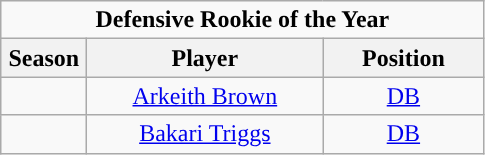<table class="wikitable sortable" style="text-align:center">
<tr>
<td colspan="4"><strong>Defensive Rookie of the Year</strong></td>
</tr>
<tr>
<th style="width:50px; ">Season</th>
<th style="width:150px; ">Player</th>
<th style="width:100px; ">Position</th>
</tr>
<tr>
<td></td>
<td><a href='#'>Arkeith Brown</a></td>
<td><a href='#'>DB</a></td>
</tr>
<tr>
<td></td>
<td><a href='#'>Bakari Triggs</a></td>
<td><a href='#'>DB</a></td>
</tr>
</table>
